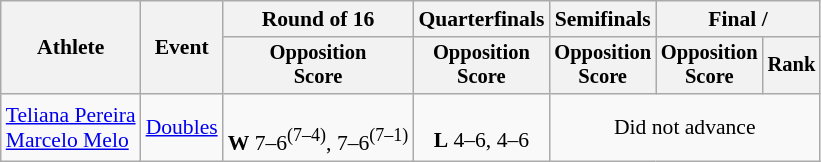<table class=wikitable style="font-size:90%">
<tr>
<th rowspan=2>Athlete</th>
<th rowspan=2>Event</th>
<th>Round of 16</th>
<th>Quarterfinals</th>
<th>Semifinals</th>
<th colspan=2>Final / </th>
</tr>
<tr style="font-size:95%">
<th>Opposition<br>Score</th>
<th>Opposition<br>Score</th>
<th>Opposition<br>Score</th>
<th>Opposition<br>Score</th>
<th>Rank</th>
</tr>
<tr align=center>
<td align=left><a href='#'>Teliana Pereira</a><br><a href='#'>Marcelo Melo</a></td>
<td align=left rowspan=2><a href='#'>Doubles</a></td>
<td><br><strong>W</strong> 7–6<sup>(7–4)</sup>, 7–6<sup>(7–1)</sup></td>
<td><br><strong>L</strong> 4–6, 4–6</td>
<td colspan=3>Did not advance</td>
</tr>
</table>
